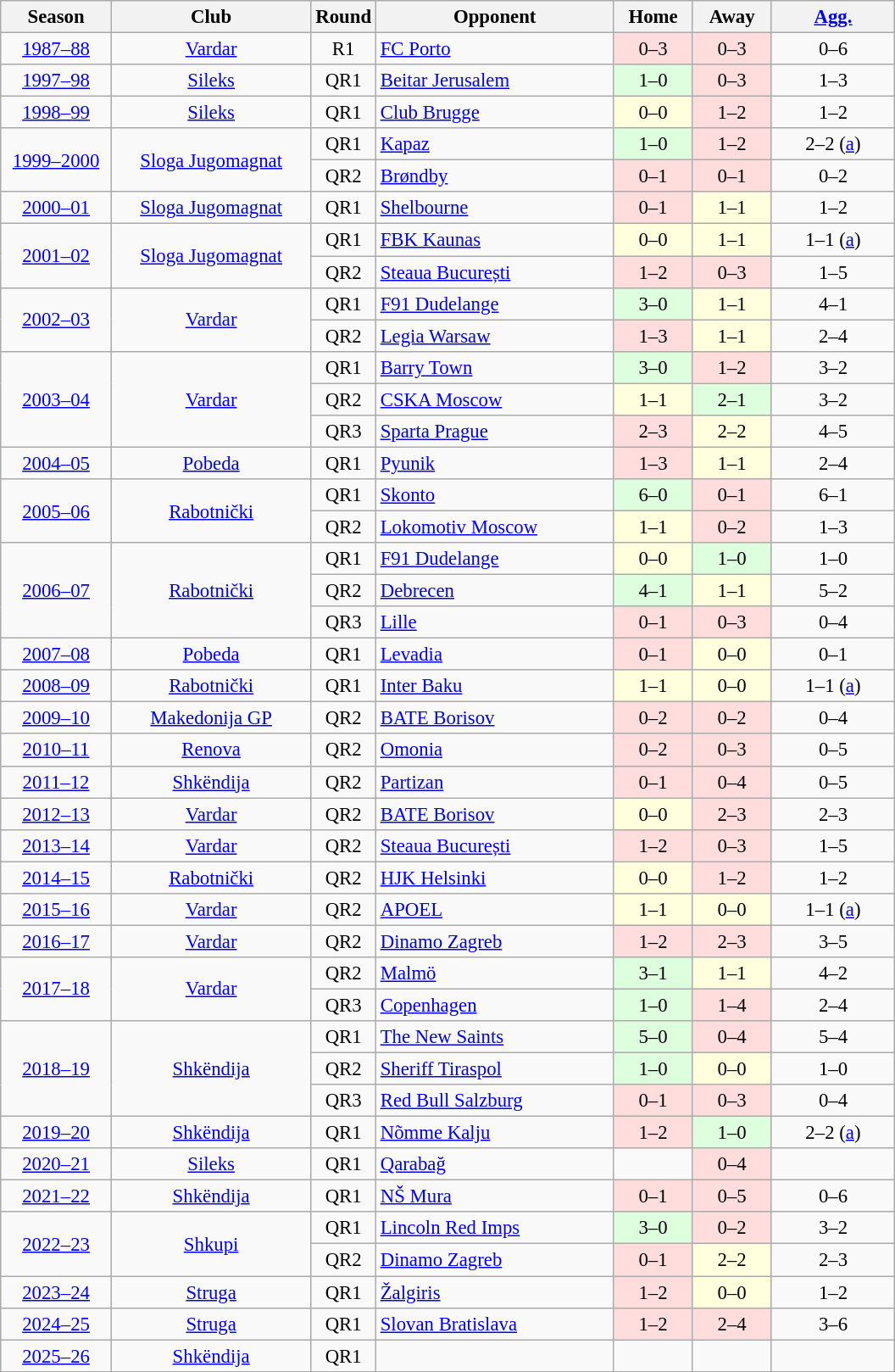<table class="wikitable" style="font-size:95%; text-align: center">
<tr>
<th width="80">Season</th>
<th width="150">Club</th>
<th width="30">Round</th>
<th width="180">Opponent</th>
<th width="55">Home</th>
<th width="55">Away</th>
<th width="90"><a href='#'>Agg.</a></th>
</tr>
<tr>
<td><a href='#'>1987–88</a></td>
<td><a href='#'>Vardar</a></td>
<td>R1</td>
<td align="left"> <a href='#'>FC Porto</a></td>
<td bgcolor="#ffdddd">0–3</td>
<td bgcolor="#ffdddd">0–3</td>
<td>0–6</td>
</tr>
<tr>
<td><a href='#'>1997–98</a></td>
<td><a href='#'>Sileks</a></td>
<td>QR1</td>
<td align="left"> <a href='#'>Beitar Jerusalem</a></td>
<td bgcolor="#ddffdd">1–0</td>
<td bgcolor="#ffdddd">0–3</td>
<td>1–3</td>
</tr>
<tr>
<td><a href='#'>1998–99</a></td>
<td><a href='#'>Sileks</a></td>
<td>QR1</td>
<td align="left"> <a href='#'>Club Brugge</a></td>
<td bgcolor="#ffffdd">0–0</td>
<td bgcolor="#ffdddd">1–2</td>
<td>1–2</td>
</tr>
<tr>
<td rowspan=2><a href='#'>1999–2000</a></td>
<td rowspan=2><a href='#'>Sloga Jugomagnat</a></td>
<td>QR1</td>
<td align="left"> <a href='#'>Kapaz</a></td>
<td bgcolor="#ddffdd">1–0</td>
<td bgcolor="#ffdddd">1–2</td>
<td>2–2 (<a href='#'>a</a>)</td>
</tr>
<tr>
<td>QR2</td>
<td align="left"> <a href='#'>Brøndby</a></td>
<td bgcolor="#ffdddd">0–1</td>
<td bgcolor="#ffdddd">0–1</td>
<td>0–2</td>
</tr>
<tr>
<td><a href='#'>2000–01</a></td>
<td><a href='#'>Sloga Jugomagnat</a></td>
<td>QR1</td>
<td align="left"> <a href='#'>Shelbourne</a></td>
<td bgcolor="#ffdddd">0–1</td>
<td bgcolor="#ffffdd">1–1</td>
<td>1–2</td>
</tr>
<tr>
<td rowspan=2><a href='#'>2001–02</a></td>
<td rowspan=2><a href='#'>Sloga Jugomagnat</a></td>
<td>QR1</td>
<td align="left"> <a href='#'>FBK Kaunas</a></td>
<td bgcolor="#ffffdd">0–0</td>
<td bgcolor="#ffffdd">1–1</td>
<td>1–1 (<a href='#'>a</a>)</td>
</tr>
<tr>
<td>QR2</td>
<td align="left"> <a href='#'>Steaua București</a></td>
<td bgcolor="#ffdddd">1–2</td>
<td bgcolor="#ffdddd">0–3</td>
<td>1–5</td>
</tr>
<tr>
<td rowspan=2><a href='#'>2002–03</a></td>
<td rowspan=2><a href='#'>Vardar</a></td>
<td>QR1</td>
<td align="left"> <a href='#'>F91 Dudelange</a></td>
<td bgcolor="#ddffdd">3–0</td>
<td bgcolor="#ffffdd">1–1</td>
<td>4–1</td>
</tr>
<tr>
<td>QR2</td>
<td align="left"> <a href='#'>Legia Warsaw</a></td>
<td bgcolor="#ffdddd">1–3</td>
<td bgcolor="#ffffdd">1–1</td>
<td>2–4</td>
</tr>
<tr>
<td rowspan=3><a href='#'>2003–04</a></td>
<td rowspan=3><a href='#'>Vardar</a></td>
<td>QR1</td>
<td align="left"> <a href='#'>Barry Town</a></td>
<td bgcolor="#ddffdd">3–0</td>
<td bgcolor="#ffdddd">1–2</td>
<td>3–2</td>
</tr>
<tr>
<td>QR2</td>
<td align="left"> <a href='#'>CSKA Moscow</a></td>
<td bgcolor="#ffffdd">1–1</td>
<td bgcolor="#ddffdd">2–1</td>
<td>3–2</td>
</tr>
<tr>
<td>QR3</td>
<td align="left"> <a href='#'>Sparta Prague</a></td>
<td bgcolor="#ffdddd">2–3</td>
<td bgcolor="#ffffdd">2–2</td>
<td>4–5</td>
</tr>
<tr>
<td><a href='#'>2004–05</a></td>
<td><a href='#'>Pobeda</a></td>
<td>QR1</td>
<td align="left"> <a href='#'>Pyunik</a></td>
<td bgcolor="#ffdddd">1–3</td>
<td bgcolor="#ffffdd">1–1</td>
<td>2–4</td>
</tr>
<tr>
<td rowspan=2><a href='#'>2005–06</a></td>
<td rowspan=2><a href='#'>Rabotnički</a></td>
<td>QR1</td>
<td align="left"> <a href='#'>Skonto</a></td>
<td bgcolor="#ddffdd">6–0</td>
<td bgcolor="#ffdddd">0–1</td>
<td>6–1</td>
</tr>
<tr>
<td>QR2</td>
<td align="left"> <a href='#'>Lokomotiv Moscow</a></td>
<td bgcolor="#ffffdd">1–1</td>
<td bgcolor="#ffdddd">0–2</td>
<td>1–3</td>
</tr>
<tr>
<td rowspan=3><a href='#'>2006–07</a></td>
<td rowspan=3><a href='#'>Rabotnički</a></td>
<td>QR1</td>
<td align="left"> <a href='#'>F91 Dudelange</a></td>
<td bgcolor="#ffffdd">0–0</td>
<td bgcolor="#ddffdd">1–0</td>
<td>1–0</td>
</tr>
<tr>
<td>QR2</td>
<td align="left"> <a href='#'>Debrecen</a></td>
<td bgcolor="#ddffdd">4–1</td>
<td bgcolor="#ffffdd">1–1</td>
<td>5–2</td>
</tr>
<tr>
<td>QR3</td>
<td align="left"> <a href='#'>Lille</a></td>
<td bgcolor="#ffdddd">0–1</td>
<td bgcolor="#ffdddd">0–3</td>
<td>0–4</td>
</tr>
<tr>
<td><a href='#'>2007–08</a></td>
<td><a href='#'>Pobeda</a></td>
<td>QR1</td>
<td align="left"> <a href='#'>Levadia</a></td>
<td bgcolor="#ffdddd">0–1</td>
<td bgcolor="#ffffdd">0–0</td>
<td>0–1</td>
</tr>
<tr>
<td><a href='#'>2008–09</a></td>
<td><a href='#'>Rabotnički</a></td>
<td>QR1</td>
<td align="left"> <a href='#'>Inter Baku</a></td>
<td bgcolor="#ffffdd">1–1</td>
<td bgcolor="#ffffdd">0–0</td>
<td>1–1 (<a href='#'>a</a>)</td>
</tr>
<tr>
<td><a href='#'>2009–10</a></td>
<td><a href='#'>Makedonija GP</a></td>
<td>QR2</td>
<td align="left"> <a href='#'>BATE Borisov</a></td>
<td bgcolor="#ffdddd">0–2</td>
<td bgcolor="#ffdddd">0–2</td>
<td>0–4</td>
</tr>
<tr>
<td><a href='#'>2010–11</a></td>
<td><a href='#'>Renova</a></td>
<td>QR2</td>
<td align="left"> <a href='#'>Omonia</a></td>
<td bgcolor="#ffdddd">0–2</td>
<td bgcolor="#ffdddd">0–3</td>
<td>0–5</td>
</tr>
<tr>
<td><a href='#'>2011–12</a></td>
<td><a href='#'>Shkëndija</a></td>
<td>QR2</td>
<td align="left"> <a href='#'>Partizan</a></td>
<td bgcolor="#ffdddd">0–1</td>
<td bgcolor="#ffdddd">0–4</td>
<td>0–5</td>
</tr>
<tr>
<td><a href='#'>2012–13</a></td>
<td><a href='#'>Vardar</a></td>
<td>QR2</td>
<td align="left"> <a href='#'>BATE Borisov</a></td>
<td bgcolor="#ffffdd">0–0</td>
<td bgcolor="#ffdddd">2–3</td>
<td>2–3</td>
</tr>
<tr>
<td><a href='#'>2013–14</a></td>
<td><a href='#'>Vardar</a></td>
<td>QR2</td>
<td align="left"> <a href='#'>Steaua București</a></td>
<td bgcolor="#ffdddd">1–2</td>
<td bgcolor="#ffdddd">0–3</td>
<td>1–5</td>
</tr>
<tr>
<td><a href='#'>2014–15</a></td>
<td><a href='#'>Rabotnički</a></td>
<td>QR2</td>
<td align="left"> <a href='#'>HJK Helsinki</a></td>
<td bgcolor="#ffffdd">0–0</td>
<td bgcolor="#ffdddd">1–2</td>
<td>1–2</td>
</tr>
<tr>
<td><a href='#'>2015–16</a></td>
<td><a href='#'>Vardar</a></td>
<td>QR2</td>
<td align="left"> <a href='#'>APOEL</a></td>
<td bgcolor="#ffffdd">1–1</td>
<td bgcolor="#ffffdd">0–0</td>
<td>1–1 (<a href='#'>a</a>)</td>
</tr>
<tr>
<td><a href='#'>2016–17</a></td>
<td><a href='#'>Vardar</a></td>
<td>QR2</td>
<td align="left"> <a href='#'>Dinamo Zagreb</a></td>
<td bgcolor="#ffdddd">1–2</td>
<td bgcolor="#ffdddd">2–3</td>
<td>3–5</td>
</tr>
<tr>
<td rowspan=2><a href='#'>2017–18</a></td>
<td rowspan=2><a href='#'>Vardar</a></td>
<td>QR2</td>
<td align="left"> <a href='#'>Malmö</a></td>
<td bgcolor="#ddffdd">3–1</td>
<td bgcolor="#ffffdd">1–1</td>
<td>4–2</td>
</tr>
<tr>
<td>QR3</td>
<td align="left"> <a href='#'>Copenhagen</a></td>
<td bgcolor="#ddffdd">1–0</td>
<td bgcolor="#ffdddd">1–4</td>
<td>2–4</td>
</tr>
<tr>
<td rowspan=3><a href='#'>2018–19</a></td>
<td rowspan=3><a href='#'>Shkëndija</a></td>
<td>QR1</td>
<td align="left"> <a href='#'>The New Saints</a></td>
<td bgcolor="#ddffdd">5–0</td>
<td bgcolor="#ffdddd">0–4</td>
<td>5–4</td>
</tr>
<tr>
<td>QR2</td>
<td align="left"> <a href='#'>Sheriff Tiraspol</a></td>
<td bgcolor="#ddffdd">1–0</td>
<td bgcolor="#ffffdd">0–0</td>
<td>1–0</td>
</tr>
<tr>
<td>QR3</td>
<td align="left"> <a href='#'>Red Bull Salzburg</a></td>
<td bgcolor="#ffdddd">0–1</td>
<td bgcolor="#ffdddd">0–3</td>
<td>0–4</td>
</tr>
<tr>
<td><a href='#'>2019–20</a></td>
<td><a href='#'>Shkëndija</a></td>
<td>QR1</td>
<td align="left"> <a href='#'>Nõmme Kalju</a></td>
<td bgcolor="#ffdddd">1–2</td>
<td bgcolor="#ddffdd">1–0</td>
<td>2–2 (<a href='#'>a</a>)</td>
</tr>
<tr>
<td><a href='#'>2020–21</a></td>
<td><a href='#'>Sileks</a></td>
<td>QR1</td>
<td align="left"> <a href='#'>Qarabağ</a></td>
<td></td>
<td bgcolor="#ffdddd">0–4</td>
<td></td>
</tr>
<tr>
<td><a href='#'>2021–22</a></td>
<td><a href='#'>Shkëndija</a></td>
<td>QR1</td>
<td align="left"> <a href='#'>NŠ Mura</a></td>
<td bgcolor="#ffdddd">0–1</td>
<td bgcolor="#ffdddd">0–5</td>
<td>0–6</td>
</tr>
<tr>
<td rowspan=2><a href='#'>2022–23</a></td>
<td rowspan=2><a href='#'>Shkupi</a></td>
<td>QR1</td>
<td align="left"> <a href='#'>Lincoln Red Imps</a></td>
<td bgcolor="#ddffdd">3–0</td>
<td bgcolor="#ffdddd">0–2</td>
<td>3–2</td>
</tr>
<tr>
<td>QR2</td>
<td align="left"> <a href='#'>Dinamo Zagreb</a></td>
<td bgcolor="#ffdddd">0–1</td>
<td bgcolor="#ffffdd">2–2</td>
<td>2–3</td>
</tr>
<tr>
<td><a href='#'>2023–24</a></td>
<td><a href='#'>Struga</a></td>
<td>QR1</td>
<td align="left"> <a href='#'>Žalgiris</a></td>
<td bgcolor="#ffdddd">1–2</td>
<td bgcolor="#ffffdd">0–0</td>
<td>1–2</td>
</tr>
<tr>
<td><a href='#'>2024–25</a></td>
<td><a href='#'>Struga</a></td>
<td>QR1</td>
<td align="left"> <a href='#'>Slovan Bratislava</a></td>
<td bgcolor="#ffdddd">1–2</td>
<td bgcolor="#ffdddd">2–4</td>
<td>3–6</td>
</tr>
<tr>
<td><a href='#'>2025–26</a></td>
<td><a href='#'>Shkëndija</a></td>
<td>QR1</td>
<td align="left"></td>
<td></td>
<td></td>
<td></td>
</tr>
<tr>
</tr>
</table>
